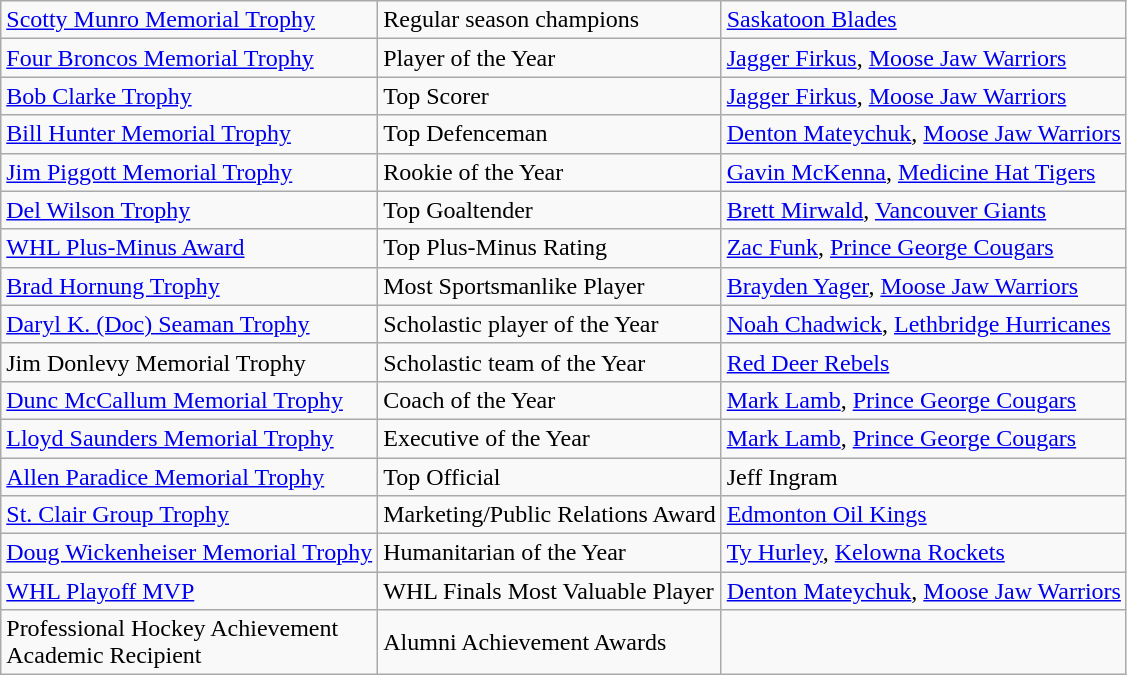<table class="wikitable">
<tr>
<td><a href='#'>Scotty Munro Memorial Trophy</a></td>
<td>Regular season champions</td>
<td><a href='#'>Saskatoon Blades</a></td>
</tr>
<tr>
<td><a href='#'>Four Broncos Memorial Trophy</a></td>
<td>Player of the Year</td>
<td><a href='#'>Jagger Firkus</a>, <a href='#'>Moose Jaw Warriors</a></td>
</tr>
<tr>
<td><a href='#'>Bob Clarke Trophy</a></td>
<td>Top Scorer</td>
<td><a href='#'>Jagger Firkus</a>, <a href='#'>Moose Jaw Warriors</a></td>
</tr>
<tr>
<td><a href='#'>Bill Hunter Memorial Trophy</a></td>
<td>Top Defenceman</td>
<td><a href='#'>Denton Mateychuk</a>, <a href='#'>Moose Jaw Warriors</a></td>
</tr>
<tr>
<td><a href='#'>Jim Piggott Memorial Trophy</a></td>
<td>Rookie of the Year</td>
<td><a href='#'>Gavin McKenna</a>, <a href='#'>Medicine Hat Tigers</a></td>
</tr>
<tr>
<td><a href='#'>Del Wilson Trophy</a></td>
<td>Top Goaltender</td>
<td><a href='#'>Brett Mirwald</a>, <a href='#'>Vancouver Giants</a></td>
</tr>
<tr>
<td><a href='#'>WHL Plus-Minus Award</a></td>
<td>Top Plus-Minus Rating</td>
<td><a href='#'>Zac Funk</a>, <a href='#'>Prince George Cougars</a></td>
</tr>
<tr>
<td><a href='#'>Brad Hornung Trophy</a></td>
<td>Most Sportsmanlike Player</td>
<td><a href='#'>Brayden Yager</a>, <a href='#'>Moose Jaw Warriors</a></td>
</tr>
<tr>
<td><a href='#'>Daryl K. (Doc) Seaman Trophy</a></td>
<td>Scholastic player of the Year</td>
<td><a href='#'>Noah Chadwick</a>, <a href='#'>Lethbridge Hurricanes</a></td>
</tr>
<tr>
<td>Jim Donlevy Memorial Trophy</td>
<td>Scholastic team of the Year</td>
<td><a href='#'>Red Deer Rebels</a></td>
</tr>
<tr>
<td><a href='#'>Dunc McCallum Memorial Trophy</a></td>
<td>Coach of the Year</td>
<td><a href='#'>Mark Lamb</a>, <a href='#'>Prince George Cougars</a></td>
</tr>
<tr>
<td><a href='#'>Lloyd Saunders Memorial Trophy</a></td>
<td>Executive of the Year</td>
<td><a href='#'>Mark Lamb</a>, <a href='#'>Prince George Cougars</a></td>
</tr>
<tr>
<td><a href='#'>Allen Paradice Memorial Trophy</a></td>
<td>Top Official</td>
<td>Jeff Ingram</td>
</tr>
<tr>
<td><a href='#'>St. Clair Group Trophy</a></td>
<td>Marketing/Public Relations Award</td>
<td><a href='#'>Edmonton Oil Kings</a></td>
</tr>
<tr>
<td><a href='#'>Doug Wickenheiser Memorial Trophy</a></td>
<td>Humanitarian of the Year</td>
<td><a href='#'>Ty Hurley</a>, <a href='#'>Kelowna Rockets</a></td>
</tr>
<tr>
<td><a href='#'>WHL Playoff MVP</a></td>
<td>WHL Finals Most Valuable Player</td>
<td><a href='#'>Denton Mateychuk</a>, <a href='#'>Moose Jaw Warriors</a></td>
</tr>
<tr>
<td>Professional Hockey Achievement<br>Academic Recipient</td>
<td>Alumni Achievement Awards</td>
<td></td>
</tr>
</table>
